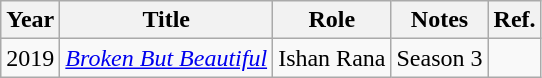<table class="wikitable sortable">
<tr style="text-align:center;">
<th scope="col">Year</th>
<th scope="col">Title</th>
<th scope="col">Role</th>
<th class="unsortable" scope="col">Notes</th>
<th class="unsortable" scope="col">Ref.</th>
</tr>
<tr>
<td>2019</td>
<td><em><a href='#'>Broken But Beautiful</a></em></td>
<td>Ishan Rana</td>
<td>Season 3</td>
<td></td>
</tr>
</table>
